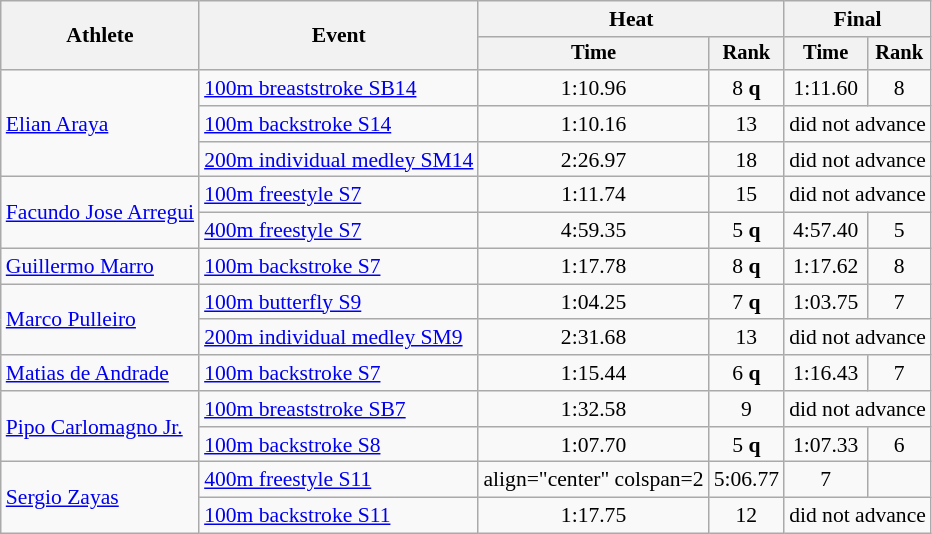<table class=wikitable style="font-size:90%">
<tr>
<th rowspan="2">Athlete</th>
<th rowspan="2">Event</th>
<th colspan="2">Heat</th>
<th colspan="2">Final</th>
</tr>
<tr style="font-size:95%">
<th>Time</th>
<th>Rank</th>
<th>Time</th>
<th>Rank</th>
</tr>
<tr>
<td rowspan="3"><a href='#'>Elian Araya</a></td>
<td><a href='#'>100m breaststroke SB14</a></td>
<td align="center">1:10.96</td>
<td align="center">8 <strong>q</strong></td>
<td align="center">1:11.60</td>
<td align="center">8</td>
</tr>
<tr>
<td><a href='#'>100m backstroke S14</a></td>
<td align="center">1:10.16</td>
<td align="center">13</td>
<td align="center" colspan=2>did not advance</td>
</tr>
<tr>
<td><a href='#'>200m individual medley SM14</a></td>
<td align="center">2:26.97</td>
<td align="center">18</td>
<td align="center" colspan=2>did not advance</td>
</tr>
<tr>
<td rowspan="2"><a href='#'>Facundo Jose Arregui</a></td>
<td><a href='#'>100m freestyle S7</a></td>
<td align="center">1:11.74</td>
<td align="center">15</td>
<td align="center" colspan=2>did not advance</td>
</tr>
<tr>
<td><a href='#'>400m freestyle S7</a></td>
<td align="center">4:59.35</td>
<td align="center">5 <strong>q</strong></td>
<td align="center">4:57.40</td>
<td align="center">5</td>
</tr>
<tr>
<td><a href='#'>Guillermo Marro</a></td>
<td><a href='#'>100m backstroke S7</a></td>
<td align="center">1:17.78</td>
<td align="center">8 <strong>q</strong></td>
<td align="center">1:17.62</td>
<td align="center">8</td>
</tr>
<tr>
<td rowspan="2"><a href='#'>Marco Pulleiro</a></td>
<td><a href='#'>100m butterfly S9</a></td>
<td align="center">1:04.25</td>
<td align="center">7 <strong>q</strong></td>
<td align="center">1:03.75</td>
<td align="center">7</td>
</tr>
<tr>
<td><a href='#'>200m individual medley SM9</a></td>
<td align="center">2:31.68</td>
<td align="center">13</td>
<td align="center" colspan=2>did not advance</td>
</tr>
<tr>
<td><a href='#'>Matias de Andrade</a></td>
<td><a href='#'>100m backstroke S7</a></td>
<td align="center">1:15.44</td>
<td align="center">6 <strong>q</strong></td>
<td align="center">1:16.43</td>
<td align="center">7</td>
</tr>
<tr>
<td rowspan="2"><a href='#'>Pipo Carlomagno Jr.</a></td>
<td><a href='#'>100m breaststroke SB7</a></td>
<td align="center">1:32.58</td>
<td align="center">9</td>
<td align="center" colspan=2>did not advance</td>
</tr>
<tr>
<td><a href='#'>100m backstroke S8</a></td>
<td align="center">1:07.70</td>
<td align="center">5 <strong>q</strong></td>
<td align="center">1:07.33</td>
<td align="center">6</td>
</tr>
<tr>
<td rowspan="2"><a href='#'>Sergio Zayas</a></td>
<td><a href='#'>400m freestyle S11</a></td>
<td>align="center" colspan=2 </td>
<td align="center">5:06.77</td>
<td align="center">7</td>
</tr>
<tr>
<td><a href='#'>100m backstroke S11</a></td>
<td align="center">1:17.75</td>
<td align="center">12</td>
<td align="center" colspan=2>did not advance</td>
</tr>
</table>
